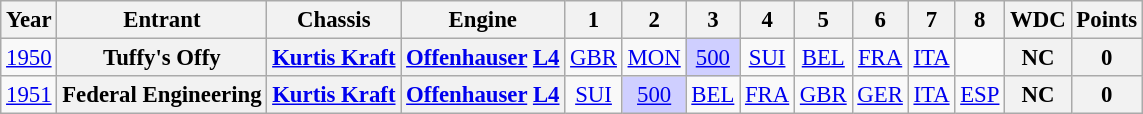<table class="wikitable" style="text-align:center; font-size:95%">
<tr>
<th>Year</th>
<th>Entrant</th>
<th>Chassis</th>
<th>Engine</th>
<th>1</th>
<th>2</th>
<th>3</th>
<th>4</th>
<th>5</th>
<th>6</th>
<th>7</th>
<th>8</th>
<th>WDC</th>
<th>Points</th>
</tr>
<tr>
<td><a href='#'>1950</a></td>
<th>Tuffy's Offy</th>
<th><a href='#'>Kurtis Kraft</a></th>
<th><a href='#'>Offenhauser</a> <a href='#'>L4</a></th>
<td><a href='#'>GBR</a></td>
<td><a href='#'>MON</a></td>
<td style="background:#CFCFFF;"><a href='#'>500</a><br></td>
<td><a href='#'>SUI</a></td>
<td><a href='#'>BEL</a></td>
<td><a href='#'>FRA</a></td>
<td><a href='#'>ITA</a></td>
<td></td>
<th>NC</th>
<th>0</th>
</tr>
<tr>
<td><a href='#'>1951</a></td>
<th>Federal Engineering</th>
<th><a href='#'>Kurtis Kraft</a></th>
<th><a href='#'>Offenhauser</a> <a href='#'>L4</a></th>
<td><a href='#'>SUI</a></td>
<td style="background:#CFCFFF;"><a href='#'>500</a><br></td>
<td><a href='#'>BEL</a></td>
<td><a href='#'>FRA</a></td>
<td><a href='#'>GBR</a></td>
<td><a href='#'>GER</a></td>
<td><a href='#'>ITA</a></td>
<td><a href='#'>ESP</a></td>
<th>NC</th>
<th>0</th>
</tr>
</table>
